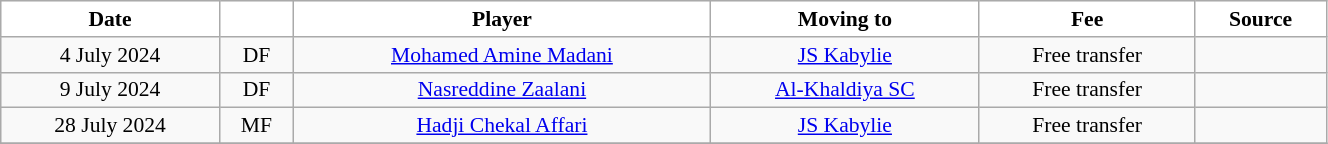<table class="wikitable sortable" style="width:70%; text-align:center; font-size:90%; text-align:centre;">
<tr>
<th style="background:white; color:black; text-align:center;">Date</th>
<th style="background:white; color:black; text-align:center;"></th>
<th style="background:white; color:black; text-align:center;">Player</th>
<th style="background:white; color:black; text-align:center;">Moving to</th>
<th style="background:white; color:black; text-align:center;">Fee</th>
<th style="background:white; color:black; text-align:center;">Source</th>
</tr>
<tr>
<td>4 July 2024</td>
<td>DF</td>
<td> <a href='#'>Mohamed Amine Madani</a></td>
<td><a href='#'>JS Kabylie</a></td>
<td>Free transfer</td>
<td></td>
</tr>
<tr>
<td>9 July 2024</td>
<td>DF</td>
<td> <a href='#'>Nasreddine Zaalani</a></td>
<td> <a href='#'>Al-Khaldiya SC</a></td>
<td>Free transfer</td>
<td></td>
</tr>
<tr>
<td>28 July 2024</td>
<td>MF</td>
<td> <a href='#'>Hadji Chekal Affari</a></td>
<td><a href='#'>JS Kabylie</a></td>
<td>Free transfer</td>
<td></td>
</tr>
<tr>
</tr>
</table>
